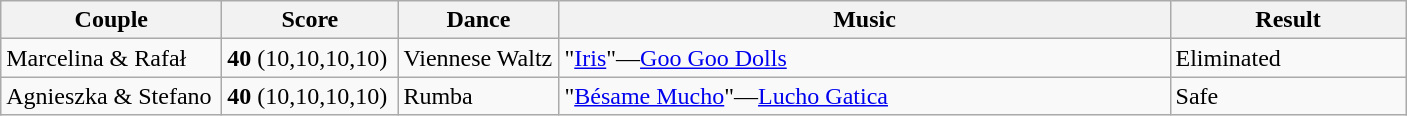<table class="wikitable">
<tr>
<th width="140">Couple</th>
<th width="110">Score</th>
<th width="100">Dance</th>
<th width="400">Music</th>
<th width="150">Result</th>
</tr>
<tr>
<td>Marcelina & Rafał</td>
<td><strong>40</strong> (10,10,10,10)</td>
<td>Viennese Waltz</td>
<td>"<a href='#'>Iris</a>"—<a href='#'>Goo Goo Dolls</a></td>
<td>Eliminated</td>
</tr>
<tr>
<td>Agnieszka & Stefano</td>
<td><strong>40</strong> (10,10,10,10)</td>
<td>Rumba</td>
<td>"<a href='#'>Bésame Mucho</a>"—<a href='#'>Lucho Gatica</a></td>
<td>Safe</td>
</tr>
</table>
